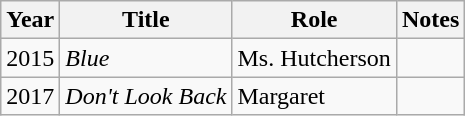<table class="wikitable sortable">
<tr>
<th>Year</th>
<th>Title</th>
<th>Role</th>
<th class="unsortable">Notes</th>
</tr>
<tr>
<td>2015</td>
<td><em>Blue</em></td>
<td>Ms. Hutcherson</td>
<td></td>
</tr>
<tr>
<td>2017</td>
<td><em>Don't Look Back</em></td>
<td>Margaret</td>
<td></td>
</tr>
</table>
